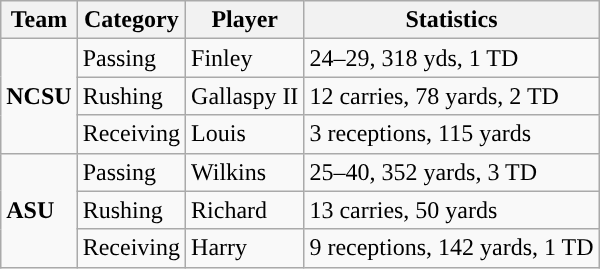<table class="wikitable">
<tr>
<th>Team</th>
<th>Category</th>
<th>Player</th>
<th>Statistics</th>
</tr>
<tr>
<td rowspan=3><strong>NCSU</strong></td>
<td>Passing</td>
<td>Finley</td>
<td>24–29, 318 yds, 1 TD</td>
</tr>
<tr>
<td>Rushing</td>
<td>Gallaspy II</td>
<td>12 carries, 78 yards, 2 TD</td>
</tr>
<tr>
<td>Receiving</td>
<td>Louis</td>
<td>3 receptions, 115 yards</td>
</tr>
<tr>
<td rowspan=3><strong>ASU</strong></td>
<td>Passing</td>
<td>Wilkins</td>
<td>25–40, 352 yards, 3 TD</td>
</tr>
<tr>
<td>Rushing</td>
<td>Richard</td>
<td>13 carries, 50 yards</td>
</tr>
<tr>
<td>Receiving</td>
<td>Harry</td>
<td>9 receptions, 142 yards, 1 TD</td>
</tr>
</table>
